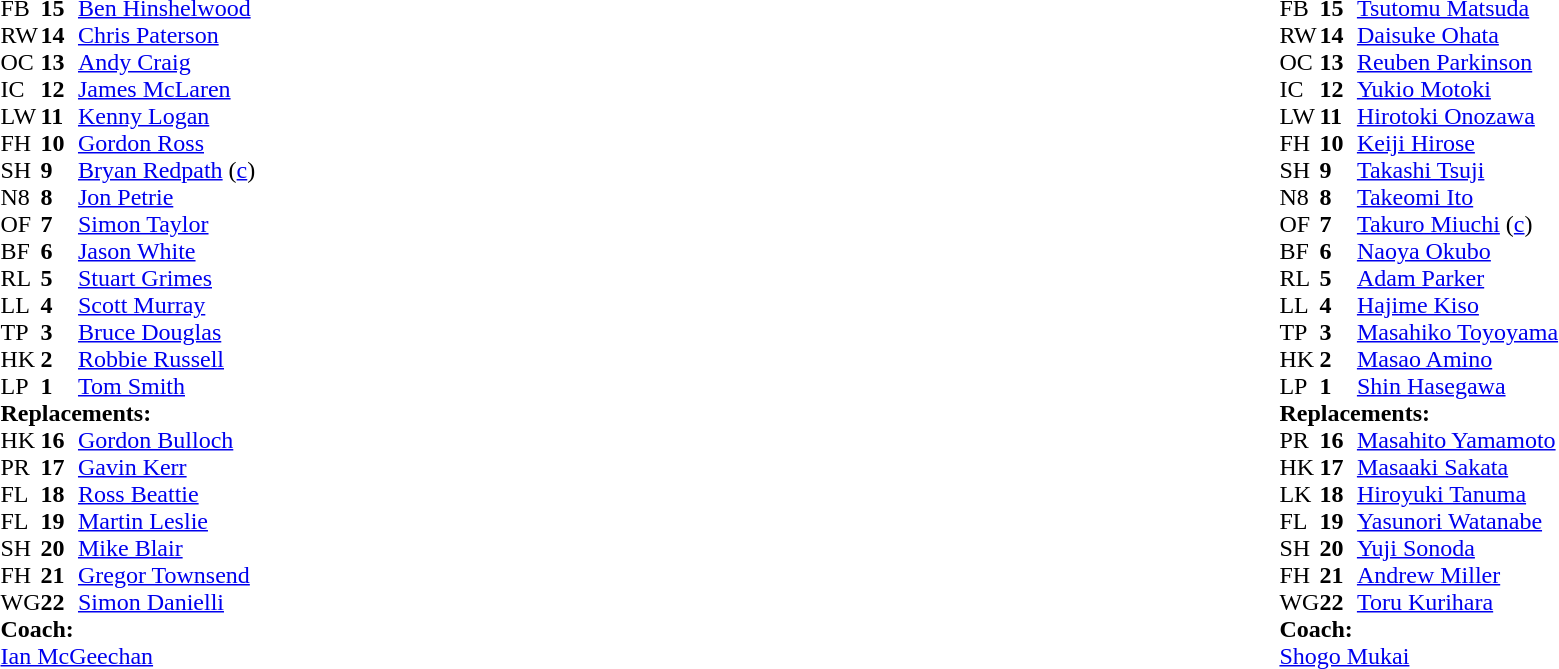<table style="width:100%">
<tr>
<td style="vertical-align:top;width:50%"><br><table cellspacing="0" cellpadding="0">
<tr>
<th width="25"></th>
<th width="25"></th>
</tr>
<tr>
<td>FB</td>
<td><strong>15</strong></td>
<td><a href='#'>Ben Hinshelwood</a></td>
</tr>
<tr>
<td>RW</td>
<td><strong>14</strong></td>
<td><a href='#'>Chris Paterson</a></td>
</tr>
<tr>
<td>OC</td>
<td><strong>13</strong></td>
<td><a href='#'>Andy Craig</a></td>
</tr>
<tr>
<td>IC</td>
<td><strong>12</strong></td>
<td><a href='#'>James McLaren</a></td>
</tr>
<tr>
<td>LW</td>
<td><strong>11</strong></td>
<td><a href='#'>Kenny Logan</a></td>
</tr>
<tr>
<td>FH</td>
<td><strong>10</strong></td>
<td><a href='#'>Gordon Ross</a></td>
</tr>
<tr>
<td>SH</td>
<td><strong>9</strong></td>
<td><a href='#'>Bryan Redpath</a> (<a href='#'>c</a>)</td>
</tr>
<tr>
<td>N8</td>
<td><strong>8</strong></td>
<td><a href='#'>Jon Petrie</a></td>
</tr>
<tr>
<td>OF</td>
<td><strong>7</strong></td>
<td><a href='#'>Simon Taylor</a></td>
</tr>
<tr>
<td>BF</td>
<td><strong>6</strong></td>
<td><a href='#'>Jason White</a></td>
</tr>
<tr>
<td>RL</td>
<td><strong>5</strong></td>
<td><a href='#'>Stuart Grimes</a></td>
</tr>
<tr>
<td>LL</td>
<td><strong>4</strong></td>
<td><a href='#'>Scott Murray</a></td>
</tr>
<tr>
<td>TP</td>
<td><strong>3</strong></td>
<td><a href='#'>Bruce Douglas</a></td>
</tr>
<tr>
<td>HK</td>
<td><strong>2</strong></td>
<td><a href='#'>Robbie Russell</a></td>
</tr>
<tr>
<td>LP</td>
<td><strong>1</strong></td>
<td><a href='#'>Tom Smith</a></td>
</tr>
<tr>
<td colspan="3"><strong>Replacements:</strong></td>
</tr>
<tr>
<td>HK</td>
<td><strong>16</strong></td>
<td><a href='#'>Gordon Bulloch</a></td>
</tr>
<tr>
<td>PR</td>
<td><strong>17</strong></td>
<td><a href='#'>Gavin Kerr</a></td>
</tr>
<tr>
<td>FL</td>
<td><strong>18</strong></td>
<td><a href='#'>Ross Beattie</a></td>
</tr>
<tr>
<td>FL</td>
<td><strong>19</strong></td>
<td><a href='#'>Martin Leslie</a></td>
</tr>
<tr>
<td>SH</td>
<td><strong>20</strong></td>
<td><a href='#'>Mike Blair</a></td>
</tr>
<tr>
<td>FH</td>
<td><strong>21</strong></td>
<td><a href='#'>Gregor Townsend</a></td>
</tr>
<tr>
<td>WG</td>
<td><strong>22</strong></td>
<td><a href='#'>Simon Danielli</a></td>
</tr>
<tr>
<td colspan="3"><strong>Coach:</strong></td>
</tr>
<tr>
<td colspan="3"><a href='#'>Ian McGeechan</a></td>
</tr>
</table>
</td>
<td style="vertical-align:top"></td>
<td style="vertical-align:top;width:50%"><br><table cellspacing="0" cellpadding="0" style="margin:auto">
<tr>
<th width="25"></th>
<th width="25"></th>
</tr>
<tr>
<td>FB</td>
<td><strong>15</strong></td>
<td><a href='#'>Tsutomu Matsuda</a></td>
</tr>
<tr>
<td>RW</td>
<td><strong>14</strong></td>
<td><a href='#'>Daisuke Ohata</a></td>
</tr>
<tr>
<td>OC</td>
<td><strong>13</strong></td>
<td><a href='#'>Reuben Parkinson</a></td>
</tr>
<tr>
<td>IC</td>
<td><strong>12</strong></td>
<td><a href='#'>Yukio Motoki</a></td>
</tr>
<tr>
<td>LW</td>
<td><strong>11</strong></td>
<td><a href='#'>Hirotoki Onozawa</a></td>
</tr>
<tr>
<td>FH</td>
<td><strong>10</strong></td>
<td><a href='#'>Keiji Hirose</a></td>
</tr>
<tr>
<td>SH</td>
<td><strong>9</strong></td>
<td><a href='#'>Takashi Tsuji</a></td>
</tr>
<tr>
<td>N8</td>
<td><strong>8</strong></td>
<td><a href='#'>Takeomi Ito</a></td>
</tr>
<tr>
<td>OF</td>
<td><strong>7</strong></td>
<td><a href='#'>Takuro Miuchi</a> (<a href='#'>c</a>)</td>
</tr>
<tr>
<td>BF</td>
<td><strong>6</strong></td>
<td><a href='#'>Naoya Okubo</a></td>
</tr>
<tr>
<td>RL</td>
<td><strong>5</strong></td>
<td><a href='#'>Adam Parker</a></td>
</tr>
<tr>
<td>LL</td>
<td><strong>4</strong></td>
<td><a href='#'>Hajime Kiso</a></td>
</tr>
<tr>
<td>TP</td>
<td><strong>3</strong></td>
<td><a href='#'>Masahiko Toyoyama</a></td>
</tr>
<tr>
<td>HK</td>
<td><strong>2</strong></td>
<td><a href='#'>Masao Amino</a></td>
</tr>
<tr>
<td>LP</td>
<td><strong>1</strong></td>
<td><a href='#'>Shin Hasegawa</a></td>
</tr>
<tr>
<td colspan="3"><strong>Replacements:</strong></td>
</tr>
<tr>
<td>PR</td>
<td><strong>16</strong></td>
<td><a href='#'>Masahito Yamamoto</a></td>
</tr>
<tr>
<td>HK</td>
<td><strong>17</strong></td>
<td><a href='#'>Masaaki Sakata</a></td>
</tr>
<tr>
<td>LK</td>
<td><strong>18</strong></td>
<td><a href='#'>Hiroyuki Tanuma</a></td>
</tr>
<tr>
<td>FL</td>
<td><strong>19</strong></td>
<td><a href='#'>Yasunori Watanabe</a></td>
</tr>
<tr>
<td>SH</td>
<td><strong>20</strong></td>
<td><a href='#'>Yuji Sonoda</a></td>
</tr>
<tr>
<td>FH</td>
<td><strong>21</strong></td>
<td><a href='#'>Andrew Miller</a></td>
</tr>
<tr>
<td>WG</td>
<td><strong>22</strong></td>
<td><a href='#'>Toru Kurihara</a></td>
</tr>
<tr>
<td colspan="3"><strong>Coach:</strong></td>
</tr>
<tr>
<td colspan="3"><a href='#'>Shogo Mukai</a></td>
</tr>
</table>
</td>
</tr>
</table>
